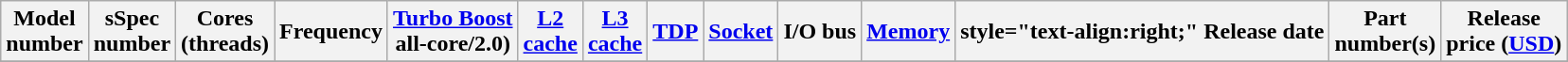<table class="wikitable sortable">
<tr>
<th>Model<br>number</th>
<th>sSpec<br>number</th>
<th>Cores<br>(threads)</th>
<th>Frequency</th>
<th><a href='#'>Turbo Boost</a><br>all-core/2.0)</th>
<th><a href='#'>L2<br>cache</a></th>
<th><a href='#'>L3<br>cache</a></th>
<th><a href='#'>TDP</a></th>
<th><a href='#'>Socket</a></th>
<th>I/O bus</th>
<th><a href='#'>Memory</a></th>
<th>style="text-align:right;"  Release date</th>
<th>Part<br>number(s)</th>
<th>Release<br>price (<a href='#'>USD</a>)<br></th>
</tr>
<tr>
</tr>
</table>
